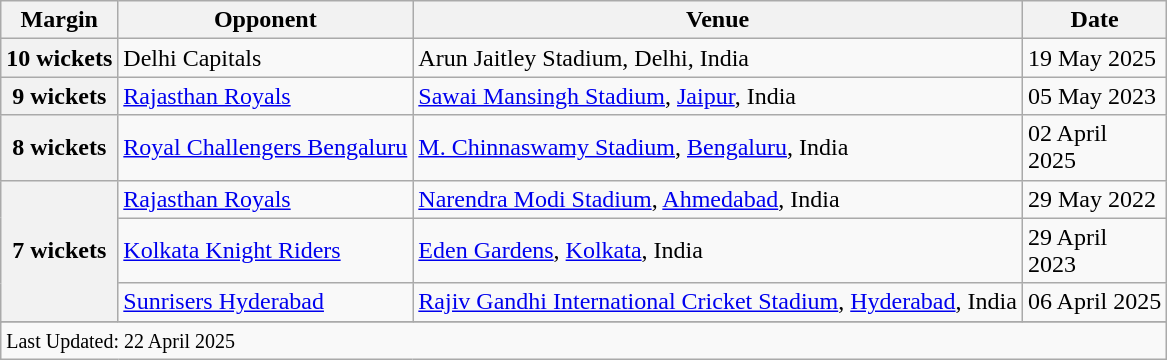<table class="wikitable">
<tr>
<th>Margin</th>
<th>Opponent</th>
<th>Venue</th>
<th>Date</th>
</tr>
<tr>
<th>10 wickets</th>
<td>Delhi Capitals</td>
<td>Arun Jaitley Stadium, Delhi, India</td>
<td>19 May 2025</td>
</tr>
<tr>
<th>9 wickets</th>
<td><a href='#'>Rajasthan Royals</a></td>
<td><a href='#'>Sawai Mansingh Stadium</a>, <a href='#'>Jaipur</a>, India</td>
<td>05 May 2023</td>
</tr>
<tr>
<th>8 wickets</th>
<td><a href='#'>Royal Challengers Bengaluru</a></td>
<td><a href='#'>M. Chinnaswamy Stadium</a>, <a href='#'>Bengaluru</a>, India</td>
<td>02 April<br>2025</td>
</tr>
<tr>
<th rowspan="3">7 wickets</th>
<td><a href='#'>Rajasthan Royals</a></td>
<td><a href='#'>Narendra Modi Stadium</a>, <a href='#'>Ahmedabad</a>, India</td>
<td>29 May 2022</td>
</tr>
<tr>
<td><a href='#'>Kolkata Knight Riders</a></td>
<td><a href='#'>Eden Gardens</a>, <a href='#'>Kolkata</a>, India</td>
<td>29 April<br>2023</td>
</tr>
<tr>
<td><a href='#'>Sunrisers Hyderabad</a></td>
<td><a href='#'>Rajiv Gandhi International Cricket Stadium</a>, <a href='#'>Hyderabad</a>, India</td>
<td>06 April 2025</td>
</tr>
<tr>
</tr>
<tr class=sortbottom>
<td colspan=4><small>Last Updated: 22 April 2025</small></td>
</tr>
</table>
